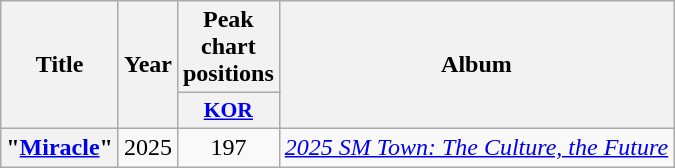<table class="wikitable plainrowheaders" style="text-align:center">
<tr>
<th scope="col" rowspan="2">Title</th>
<th scope="col" rowspan="2">Year</th>
<th scope="col">Peak chart positions</th>
<th scope="col" rowspan="2">Album</th>
</tr>
<tr>
<th scope="col" style="width:3em;font-size:90%"><a href='#'>KOR</a><br></th>
</tr>
<tr>
<th scope="row">"<a href='#'>Miracle</a>"</th>
<td>2025</td>
<td>197</td>
<td><em><a href='#'>2025 SM Town: The Culture, the Future</a></em></td>
</tr>
</table>
